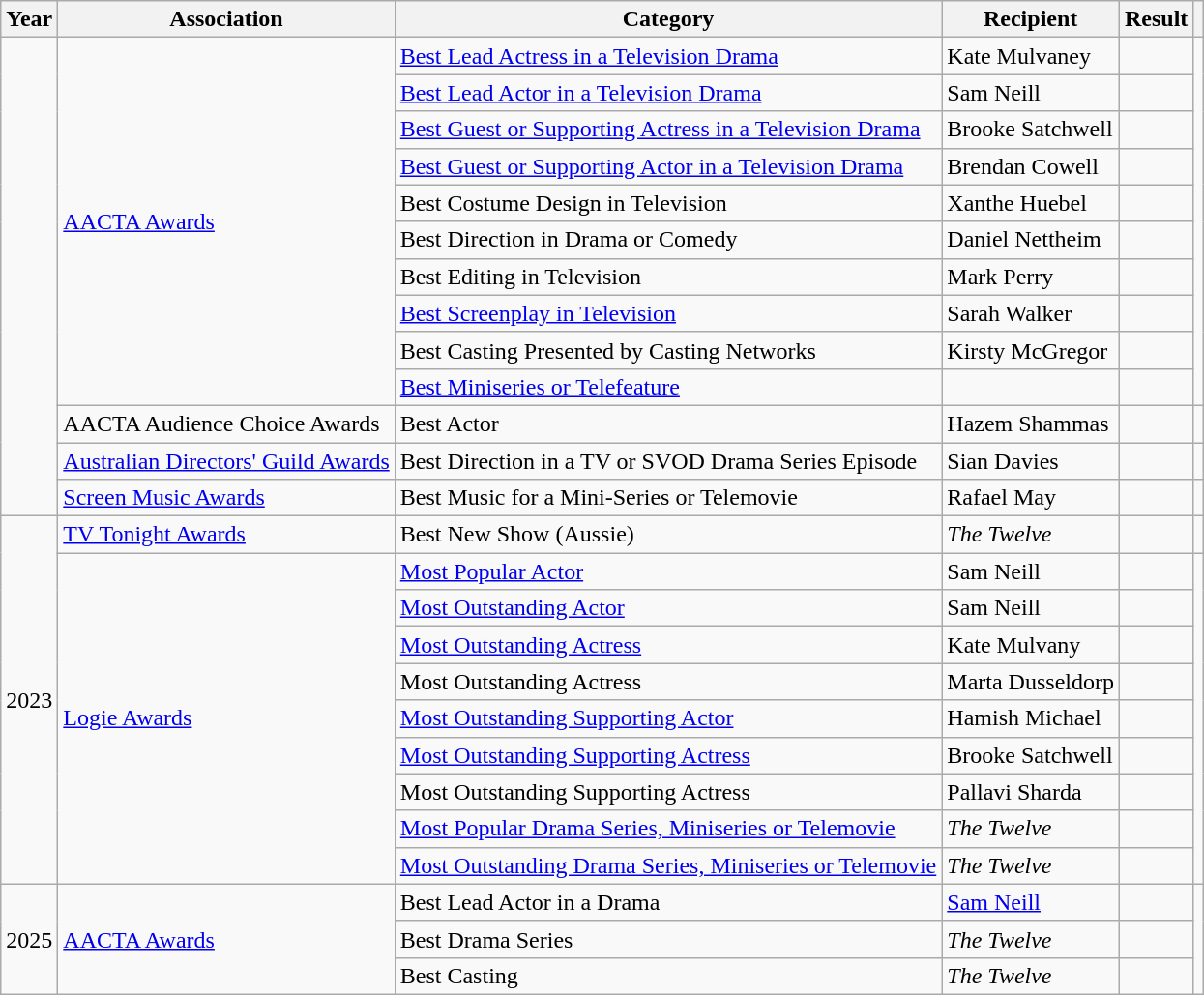<table class="wikitable sortable">
<tr>
<th>Year</th>
<th>Association</th>
<th>Category</th>
<th>Recipient</th>
<th>Result</th>
<th></th>
</tr>
<tr>
<td rowspan="13"></td>
<td rowspan="10"><a href='#'>AACTA Awards</a></td>
<td><a href='#'>Best Lead Actress in a Television Drama</a></td>
<td>Kate Mulvaney</td>
<td></td>
<td rowspan="10"></td>
</tr>
<tr>
<td><a href='#'>Best Lead Actor in a Television Drama</a></td>
<td>Sam Neill</td>
<td></td>
</tr>
<tr>
<td><a href='#'>Best Guest or Supporting Actress in a Television Drama</a></td>
<td>Brooke Satchwell</td>
<td></td>
</tr>
<tr>
<td><a href='#'>Best Guest or Supporting Actor in a Television Drama</a></td>
<td>Brendan Cowell</td>
<td></td>
</tr>
<tr>
<td>Best Costume Design in Television</td>
<td>Xanthe Huebel<br></td>
<td></td>
</tr>
<tr>
<td>Best Direction in Drama or Comedy</td>
<td>Daniel Nettheim<br></td>
<td></td>
</tr>
<tr>
<td>Best Editing in Television</td>
<td>Mark Perry<br></td>
<td></td>
</tr>
<tr>
<td><a href='#'>Best Screenplay in Television</a></td>
<td>Sarah Walker<br></td>
<td></td>
</tr>
<tr>
<td>Best Casting Presented by Casting Networks</td>
<td>Kirsty McGregor</td>
<td></td>
</tr>
<tr>
<td><a href='#'>Best Miniseries or Telefeature</a></td>
<td></td>
<td></td>
</tr>
<tr>
<td>AACTA Audience Choice Awards</td>
<td>Best Actor</td>
<td>Hazem Shammas</td>
<td></td>
<td></td>
</tr>
<tr>
<td><a href='#'>Australian Directors' Guild Awards</a></td>
<td>Best Direction in a TV or SVOD Drama Series Episode</td>
<td>Sian Davies<br></td>
<td></td>
<td></td>
</tr>
<tr>
<td><a href='#'>Screen Music Awards</a></td>
<td>Best Music for a Mini-Series or Telemovie</td>
<td>Rafael May</td>
<td></td>
<td></td>
</tr>
<tr>
<td rowspan="10">2023</td>
<td><a href='#'>TV Tonight Awards</a></td>
<td>Best New Show (Aussie)</td>
<td><em>The Twelve</em></td>
<td></td>
<td></td>
</tr>
<tr>
<td rowspan="9"><a href='#'>Logie Awards</a></td>
<td><a href='#'>Most Popular Actor</a></td>
<td>Sam Neill</td>
<td></td>
<td rowspan="9"></td>
</tr>
<tr>
<td><a href='#'>Most Outstanding Actor</a></td>
<td>Sam Neill</td>
<td></td>
</tr>
<tr>
<td><a href='#'>Most Outstanding Actress</a></td>
<td>Kate Mulvany</td>
<td></td>
</tr>
<tr>
<td>Most Outstanding Actress</td>
<td>Marta Dusseldorp</td>
<td></td>
</tr>
<tr>
<td><a href='#'>Most Outstanding Supporting Actor</a></td>
<td>Hamish Michael</td>
<td></td>
</tr>
<tr>
<td><a href='#'>Most Outstanding Supporting Actress</a></td>
<td>Brooke Satchwell</td>
<td></td>
</tr>
<tr>
<td>Most Outstanding Supporting Actress</td>
<td>Pallavi Sharda</td>
<td></td>
</tr>
<tr>
<td><a href='#'>Most Popular Drama Series, Miniseries or Telemovie</a></td>
<td><em>The Twelve</em></td>
<td></td>
</tr>
<tr>
<td><a href='#'>Most Outstanding Drama Series, Miniseries or Telemovie</a></td>
<td><em>The Twelve</em></td>
<td></td>
</tr>
<tr>
<td rowspan="3">2025</td>
<td rowspan="3"><a href='#'>AACTA Awards</a></td>
<td>Best Lead Actor in a Drama</td>
<td><a href='#'>Sam Neill</a></td>
<td></td>
<td rowspan="3"></td>
</tr>
<tr>
<td>Best Drama Series</td>
<td><em>The Twelve</em></td>
<td></td>
</tr>
<tr>
<td>Best Casting</td>
<td><em>The Twelve</em></td>
<td></td>
</tr>
</table>
